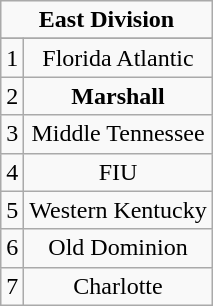<table class="wikitable">
<tr align="center">
<td align="center" Colspan="3"><strong>East Division</strong></td>
</tr>
<tr align="center">
</tr>
<tr align="center">
<td>1</td>
<td>Florida Atlantic</td>
</tr>
<tr align="center">
<td>2</td>
<td><strong>Marshall</strong></td>
</tr>
<tr align="center">
<td>3</td>
<td>Middle Tennessee</td>
</tr>
<tr align="center">
<td>4</td>
<td>FIU</td>
</tr>
<tr align="center">
<td>5</td>
<td>Western Kentucky</td>
</tr>
<tr align="center">
<td>6</td>
<td>Old Dominion</td>
</tr>
<tr align="center">
<td>7</td>
<td>Charlotte</td>
</tr>
</table>
